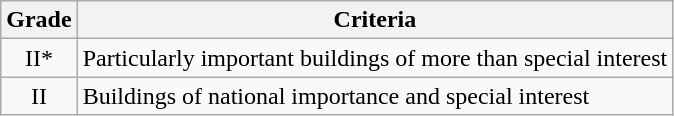<table class="wikitable">
<tr>
<th>Grade</th>
<th>Criteria</th>
</tr>
<tr>
<td align="center" >II*</td>
<td>Particularly important buildings of more than special interest</td>
</tr>
<tr>
<td align="center" >II</td>
<td>Buildings of national importance and special interest</td>
</tr>
</table>
